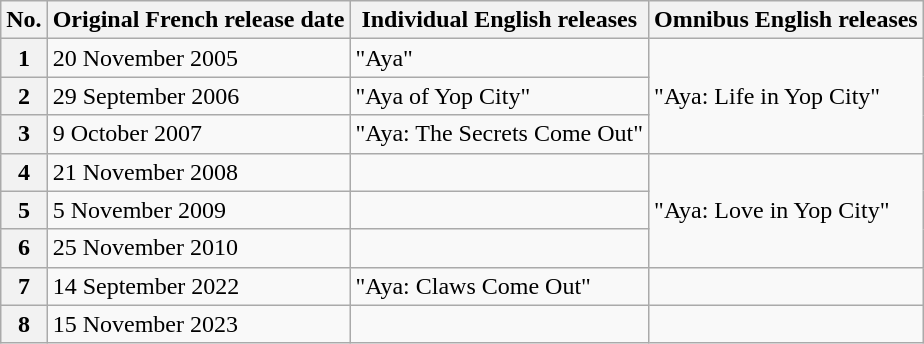<table class="wikitable">
<tr>
<th>No.</th>
<th>Original French release date</th>
<th>Individual English releases</th>
<th>Omnibus English releases</th>
</tr>
<tr>
<th>1</th>
<td>20 November 2005</td>
<td>"Aya" <br> <small></small></td>
<td rowspan=3>"Aya: Life in Yop City" <br> <small></small></td>
</tr>
<tr>
<th>2</th>
<td>29 September 2006</td>
<td>"Aya of Yop City" <br> <small></small></td>
</tr>
<tr>
<th>3</th>
<td>9 October 2007</td>
<td>"Aya: The Secrets Come Out" <br> <small></small></td>
</tr>
<tr>
<th>4</th>
<td>21 November 2008</td>
<td></td>
<td rowspan=3>"Aya: Love in Yop City" <br> <small></small></td>
</tr>
<tr>
<th>5</th>
<td>5 November 2009</td>
<td></td>
</tr>
<tr>
<th>6</th>
<td>25 November 2010</td>
<td></td>
</tr>
<tr>
<th>7</th>
<td>14 September 2022</td>
<td>"Aya: Claws Come Out" <br> <small></small></td>
<td></td>
</tr>
<tr>
<th>8</th>
<td>15 November 2023</td>
<td></td>
<td></td>
</tr>
</table>
